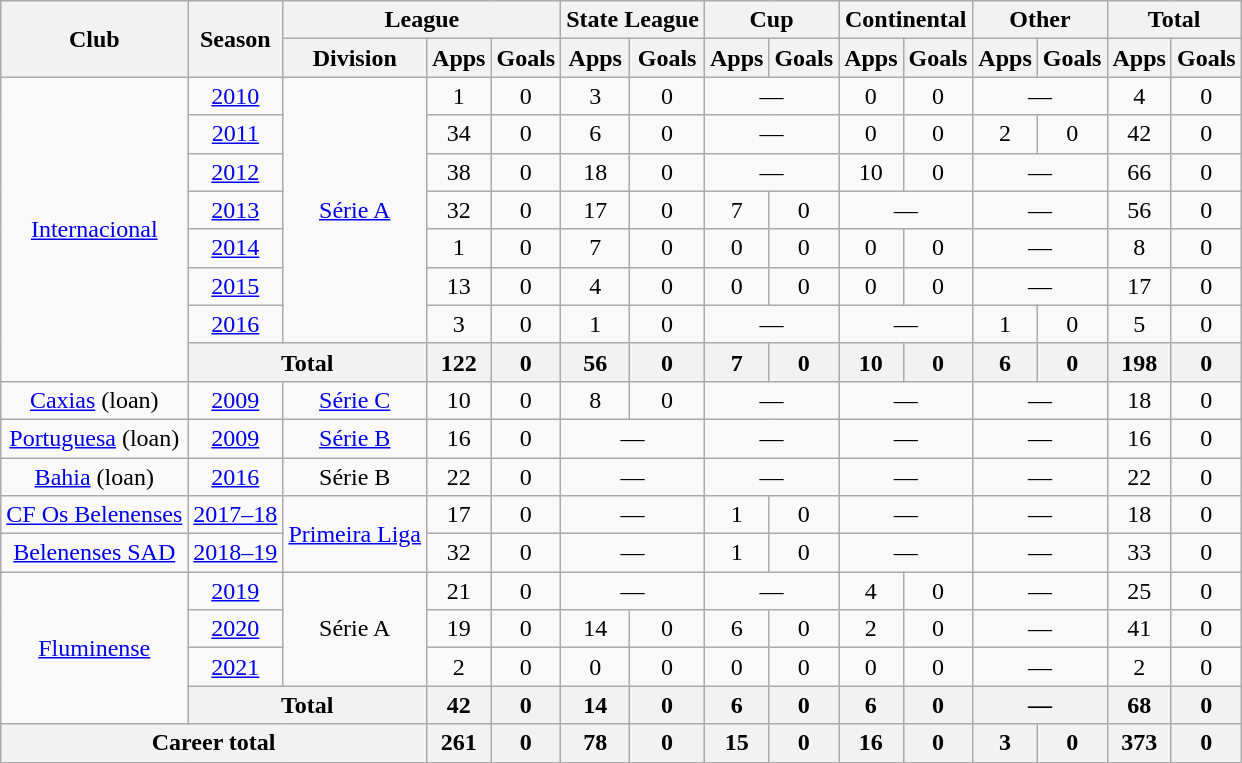<table class="wikitable" style="text-align: center;">
<tr>
<th rowspan="2">Club</th>
<th rowspan="2">Season</th>
<th colspan="3">League</th>
<th colspan="2">State League</th>
<th colspan="2">Cup</th>
<th colspan="2">Continental</th>
<th colspan="2">Other</th>
<th colspan="2">Total</th>
</tr>
<tr>
<th>Division</th>
<th>Apps</th>
<th>Goals</th>
<th>Apps</th>
<th>Goals</th>
<th>Apps</th>
<th>Goals</th>
<th>Apps</th>
<th>Goals</th>
<th>Apps</th>
<th>Goals</th>
<th>Apps</th>
<th>Goals</th>
</tr>
<tr>
<td rowspan="8"><a href='#'>Internacional</a></td>
<td><a href='#'>2010</a></td>
<td rowspan="7"><a href='#'>Série A</a></td>
<td>1</td>
<td>0</td>
<td>3</td>
<td>0</td>
<td colspan="2">—</td>
<td>0</td>
<td>0</td>
<td colspan="2">—</td>
<td>4</td>
<td>0</td>
</tr>
<tr>
<td><a href='#'>2011</a></td>
<td>34</td>
<td>0</td>
<td>6</td>
<td>0</td>
<td colspan="2">—</td>
<td>0</td>
<td>0</td>
<td>2</td>
<td>0</td>
<td>42</td>
<td>0</td>
</tr>
<tr>
<td><a href='#'>2012</a></td>
<td>38</td>
<td>0</td>
<td>18</td>
<td>0</td>
<td colspan="2">—</td>
<td>10</td>
<td>0</td>
<td colspan="2">—</td>
<td>66</td>
<td>0</td>
</tr>
<tr>
<td><a href='#'>2013</a></td>
<td>32</td>
<td>0</td>
<td>17</td>
<td>0</td>
<td>7</td>
<td>0</td>
<td colspan="2">—</td>
<td colspan="2">—</td>
<td>56</td>
<td>0</td>
</tr>
<tr>
<td><a href='#'>2014</a></td>
<td>1</td>
<td>0</td>
<td>7</td>
<td>0</td>
<td>0</td>
<td>0</td>
<td>0</td>
<td>0</td>
<td colspan="2">—</td>
<td>8</td>
<td>0</td>
</tr>
<tr>
<td><a href='#'>2015</a></td>
<td>13</td>
<td>0</td>
<td>4</td>
<td>0</td>
<td>0</td>
<td>0</td>
<td>0</td>
<td>0</td>
<td colspan="2">—</td>
<td>17</td>
<td>0</td>
</tr>
<tr>
<td><a href='#'>2016</a></td>
<td>3</td>
<td>0</td>
<td>1</td>
<td>0</td>
<td colspan="2">—</td>
<td colspan="2">—</td>
<td>1</td>
<td>0</td>
<td>5</td>
<td>0</td>
</tr>
<tr>
<th colspan="2">Total</th>
<th>122</th>
<th>0</th>
<th>56</th>
<th>0</th>
<th>7</th>
<th>0</th>
<th>10</th>
<th>0</th>
<th>6</th>
<th>0</th>
<th>198</th>
<th>0</th>
</tr>
<tr>
<td><a href='#'>Caxias</a> (loan)</td>
<td><a href='#'>2009</a></td>
<td><a href='#'>Série C</a></td>
<td>10</td>
<td>0</td>
<td>8</td>
<td>0</td>
<td colspan="2">—</td>
<td colspan="2">—</td>
<td colspan="2">—</td>
<td>18</td>
<td>0</td>
</tr>
<tr>
<td><a href='#'>Portuguesa</a> (loan)</td>
<td><a href='#'>2009</a></td>
<td><a href='#'>Série B</a></td>
<td>16</td>
<td>0</td>
<td colspan="2">—</td>
<td colspan="2">—</td>
<td colspan="2">—</td>
<td colspan="2">—</td>
<td>16</td>
<td>0</td>
</tr>
<tr>
<td><a href='#'>Bahia</a> (loan)</td>
<td><a href='#'>2016</a></td>
<td>Série B</td>
<td>22</td>
<td>0</td>
<td colspan="2">—</td>
<td colspan="2">—</td>
<td colspan="2">—</td>
<td colspan="2">—</td>
<td>22</td>
<td>0</td>
</tr>
<tr>
<td><a href='#'>CF Os Belenenses</a></td>
<td><a href='#'>2017–18</a></td>
<td rowspan="2"><a href='#'>Primeira Liga</a></td>
<td>17</td>
<td>0</td>
<td colspan="2">—</td>
<td>1</td>
<td>0</td>
<td colspan="2">—</td>
<td colspan="2">—</td>
<td>18</td>
<td>0</td>
</tr>
<tr>
<td><a href='#'>Belenenses SAD</a></td>
<td><a href='#'>2018–19</a></td>
<td>32</td>
<td>0</td>
<td colspan="2">—</td>
<td>1</td>
<td>0</td>
<td colspan="2">—</td>
<td colspan="2">—</td>
<td>33</td>
<td>0</td>
</tr>
<tr>
<td rowspan="4"><a href='#'>Fluminense</a></td>
<td><a href='#'>2019</a></td>
<td rowspan="3">Série A</td>
<td>21</td>
<td>0</td>
<td colspan="2">—</td>
<td colspan="2">—</td>
<td>4</td>
<td>0</td>
<td colspan="2">—</td>
<td>25</td>
<td>0</td>
</tr>
<tr>
<td><a href='#'>2020</a></td>
<td>19</td>
<td>0</td>
<td>14</td>
<td>0</td>
<td>6</td>
<td>0</td>
<td>2</td>
<td>0</td>
<td colspan="2">—</td>
<td>41</td>
<td>0</td>
</tr>
<tr>
<td><a href='#'>2021</a></td>
<td>2</td>
<td>0</td>
<td>0</td>
<td>0</td>
<td>0</td>
<td>0</td>
<td>0</td>
<td>0</td>
<td colspan="2">—</td>
<td>2</td>
<td>0</td>
</tr>
<tr>
<th colspan="2">Total</th>
<th>42</th>
<th>0</th>
<th>14</th>
<th>0</th>
<th>6</th>
<th>0</th>
<th>6</th>
<th>0</th>
<th colspan="2">—</th>
<th>68</th>
<th>0</th>
</tr>
<tr>
<th colspan="3"><strong>Career total</strong></th>
<th>261</th>
<th>0</th>
<th>78</th>
<th>0</th>
<th>15</th>
<th>0</th>
<th>16</th>
<th>0</th>
<th>3</th>
<th>0</th>
<th>373</th>
<th>0</th>
</tr>
<tr>
</tr>
</table>
